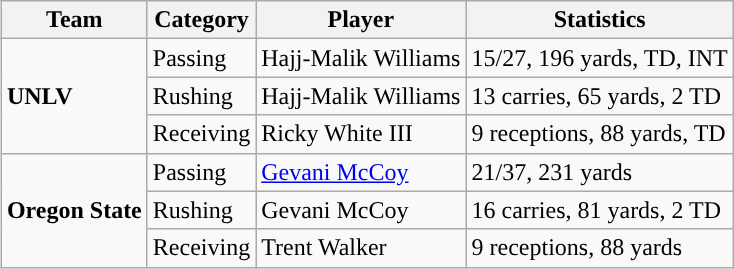<table class="wikitable" style="float: right;">
<tr>
<th>Team</th>
<th>Category</th>
<th>Player</th>
<th>Statistics</th>
</tr>
<tr>
<td rowspan=3><strong>UNLV</strong></td>
<td>Passing</td>
<td>Hajj-Malik Williams</td>
<td>15/27, 196 yards, TD, INT</td>
</tr>
<tr>
<td>Rushing</td>
<td>Hajj-Malik Williams</td>
<td>13 carries, 65 yards, 2 TD</td>
</tr>
<tr>
<td>Receiving</td>
<td>Ricky White III</td>
<td>9 receptions, 88 yards, TD</td>
</tr>
<tr>
<td rowspan=3><strong>Oregon State</strong></td>
<td>Passing</td>
<td><a href='#'>Gevani McCoy</a></td>
<td>21/37, 231 yards</td>
</tr>
<tr>
<td>Rushing</td>
<td>Gevani McCoy</td>
<td>16 carries, 81 yards, 2 TD</td>
</tr>
<tr>
<td>Receiving</td>
<td>Trent Walker</td>
<td>9 receptions, 88 yards</td>
</tr>
</table>
